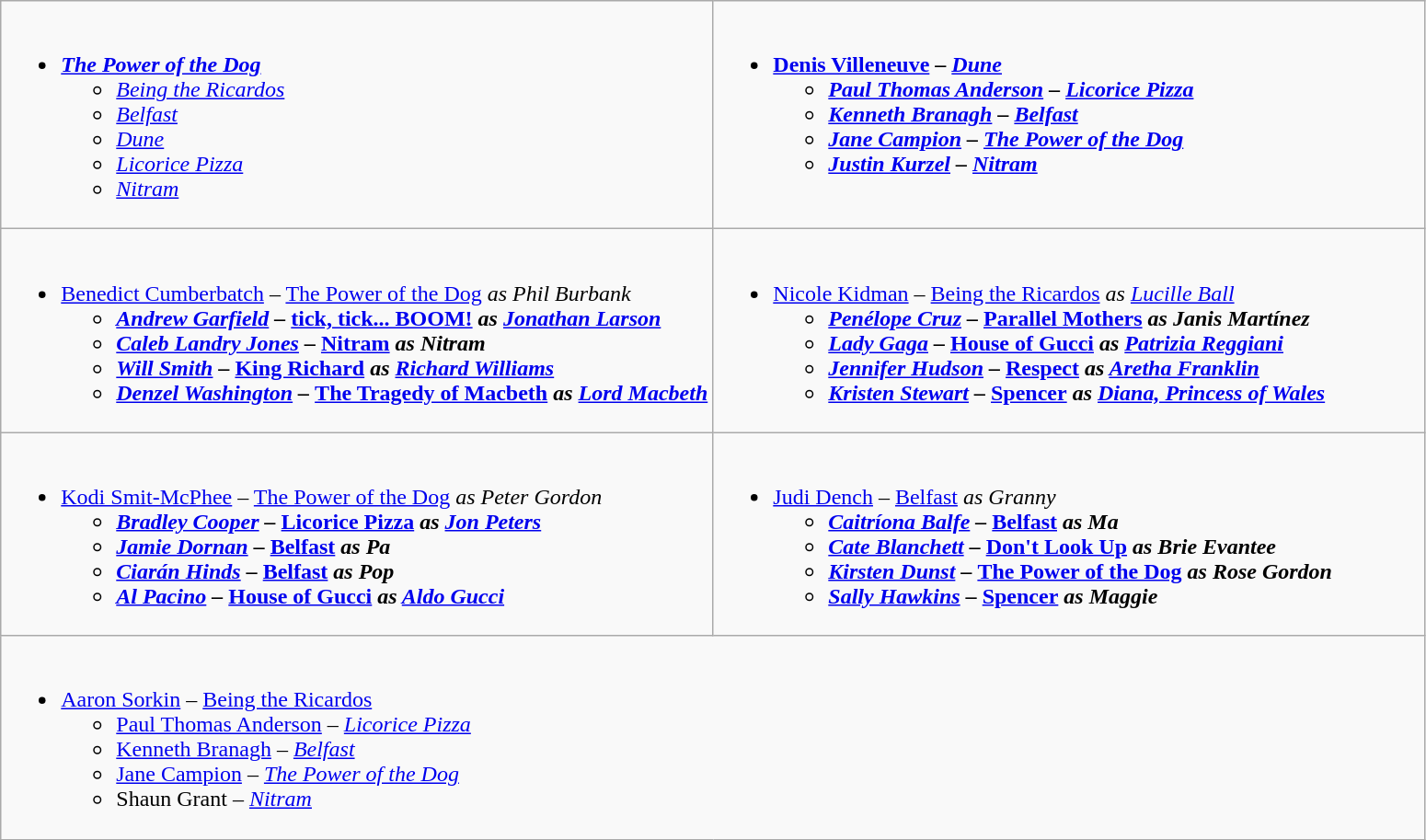<table class=wikitable style="width="300%">
<tr>
<td valign="top" width="50%"><br><ul><li><strong><em><a href='#'>The Power of the Dog</a></em></strong><ul><li><em><a href='#'>Being the Ricardos</a></em></li><li><em><a href='#'>Belfast</a></em></li><li><em><a href='#'>Dune</a></em></li><li><em><a href='#'>Licorice Pizza</a></em></li><li><em><a href='#'>Nitram</a></em></li></ul></li></ul></td>
<td valign="top" width="50%"><br><ul><li><strong><a href='#'>Denis Villeneuve</a> – <em><a href='#'>Dune</a><strong><em><ul><li><a href='#'>Paul Thomas Anderson</a> – </em><a href='#'>Licorice Pizza</a><em></li><li><a href='#'>Kenneth Branagh</a> – </em><a href='#'>Belfast</a><em></li><li><a href='#'>Jane Campion</a> – </em><a href='#'>The Power of the Dog</a><em></li><li><a href='#'>Justin Kurzel</a> – </em><a href='#'>Nitram</a><em></li></ul></li></ul></td>
</tr>
<tr>
<td valign="top" width="50%"><br><ul><li></strong><a href='#'>Benedict Cumberbatch</a> – </em><a href='#'>The Power of the Dog</a><em> as Phil Burbank<strong><ul><li><a href='#'>Andrew Garfield</a> – </em><a href='#'>tick, tick... BOOM!</a><em> as <a href='#'>Jonathan Larson</a></li><li><a href='#'>Caleb Landry Jones</a> – </em><a href='#'>Nitram</a><em> as Nitram</li><li><a href='#'>Will Smith</a> – </em><a href='#'>King Richard</a><em> as <a href='#'>Richard Williams</a></li><li><a href='#'>Denzel Washington</a> – </em><a href='#'>The Tragedy of Macbeth</a><em> as <a href='#'>Lord Macbeth</a></li></ul></li></ul></td>
<td valign="top" width="50%"><br><ul><li></strong><a href='#'>Nicole Kidman</a> – </em><a href='#'>Being the Ricardos</a><em> as <a href='#'>Lucille Ball</a><strong><ul><li><a href='#'>Penélope Cruz</a> – </em><a href='#'>Parallel Mothers</a><em> as Janis Martínez</li><li><a href='#'>Lady Gaga</a> – </em><a href='#'>House of Gucci</a><em> as <a href='#'>Patrizia Reggiani</a></li><li><a href='#'>Jennifer Hudson</a> – </em><a href='#'>Respect</a><em> as <a href='#'>Aretha Franklin</a></li><li><a href='#'>Kristen Stewart</a> – </em><a href='#'>Spencer</a><em> as <a href='#'>Diana, Princess of Wales</a></li></ul></li></ul></td>
</tr>
<tr>
<td valign="top" width="50%"><br><ul><li></strong><a href='#'>Kodi Smit-McPhee</a> – </em><a href='#'>The Power of the Dog</a><em> as Peter Gordon<strong><ul><li><a href='#'>Bradley Cooper</a> – </em><a href='#'>Licorice Pizza</a><em> as <a href='#'>Jon Peters</a></li><li><a href='#'>Jamie Dornan</a> – </em><a href='#'>Belfast</a><em> as Pa</li><li><a href='#'>Ciarán Hinds</a> – </em><a href='#'>Belfast</a><em> as Pop</li><li><a href='#'>Al Pacino</a> – </em><a href='#'>House of Gucci</a><em> as <a href='#'>Aldo Gucci</a></li></ul></li></ul></td>
<td valign="top" width="50%"><br><ul><li></strong><a href='#'>Judi Dench</a> – </em><a href='#'>Belfast</a><em> as Granny<strong><ul><li><a href='#'>Caitríona Balfe</a> – </em><a href='#'>Belfast</a><em> as Ma</li><li><a href='#'>Cate Blanchett</a> – </em><a href='#'>Don't Look Up</a><em> as Brie Evantee</li><li><a href='#'>Kirsten Dunst</a> – </em><a href='#'>The Power of the Dog</a><em> as Rose Gordon</li><li><a href='#'>Sally Hawkins</a> – </em><a href='#'>Spencer</a><em> as Maggie</li></ul></li></ul></td>
</tr>
<tr>
<td colspan="2" valign="top" width="50%"><br><ul><li></strong><a href='#'>Aaron Sorkin</a> – </em><a href='#'>Being the Ricardos</a></em></strong><ul><li><a href='#'>Paul Thomas Anderson</a> – <em><a href='#'>Licorice Pizza</a></em></li><li><a href='#'>Kenneth Branagh</a> – <em><a href='#'>Belfast</a></em></li><li><a href='#'>Jane Campion</a> – <em><a href='#'>The Power of the Dog</a></em></li><li>Shaun Grant – <em><a href='#'>Nitram</a></em></li></ul></li></ul></td>
</tr>
</table>
